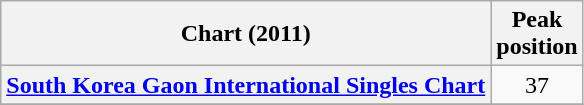<table class="wikitable sortable plainrowheaders">
<tr>
<th scope="col">Chart (2011)</th>
<th scope="col">Peak<br>position</th>
</tr>
<tr>
<th scope="row"><a href='#'>South Korea Gaon International Singles Chart</a></th>
<td style="text-align:center;">37</td>
</tr>
<tr>
</tr>
</table>
